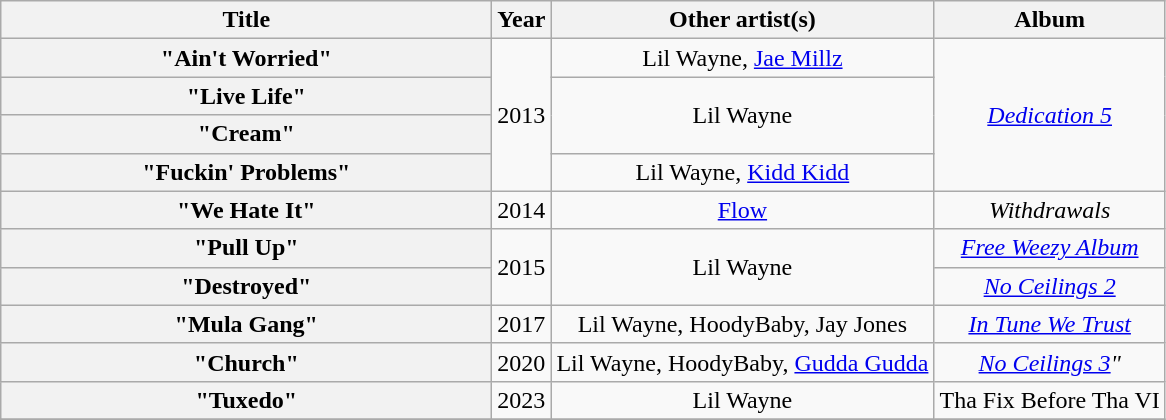<table class="wikitable plainrowheaders" style="text-align:center;">
<tr>
<th scope="col" style="width:20em;">Title</th>
<th scope="col">Year</th>
<th scope="col">Other artist(s)</th>
<th scope="col">Album</th>
</tr>
<tr>
<th scope="row">"Ain't Worried"</th>
<td rowspan="4">2013</td>
<td>Lil Wayne, <a href='#'>Jae Millz</a></td>
<td rowspan="4"><em><a href='#'>Dedication 5</a></em></td>
</tr>
<tr>
<th scope="row">"Live Life"</th>
<td rowspan="2">Lil Wayne</td>
</tr>
<tr>
<th scope="row">"Cream"</th>
</tr>
<tr>
<th scope="row">"Fuckin' Problems"</th>
<td>Lil Wayne, <a href='#'>Kidd Kidd</a></td>
</tr>
<tr>
<th scope="row">"We Hate It"</th>
<td>2014</td>
<td><a href='#'>Flow</a></td>
<td><em>Withdrawals</em></td>
</tr>
<tr>
<th scope="row">"Pull Up"</th>
<td rowspan="2">2015</td>
<td rowspan="2">Lil Wayne</td>
<td><em><a href='#'>Free Weezy Album</a></em></td>
</tr>
<tr>
<th scope="row">"Destroyed"</th>
<td><em><a href='#'>No Ceilings 2</a></em></td>
</tr>
<tr>
<th scope="row">"Mula Gang"</th>
<td>2017</td>
<td>Lil Wayne, HoodyBaby, Jay Jones</td>
<td><em><a href='#'>In Tune We Trust</a></em></td>
</tr>
<tr>
<th scope="row">"Church"</th>
<td>2020</td>
<td>Lil Wayne, HoodyBaby, <a href='#'>Gudda Gudda</a></td>
<td><em><a href='#'>No Ceilings 3</a>"</td>
</tr>
<tr>
<th scope="row">"Tuxedo"</th>
<td>2023</td>
<td>Lil Wayne</td>
<td></em>Tha Fix Before Tha VI<em></td>
</tr>
<tr>
</tr>
</table>
